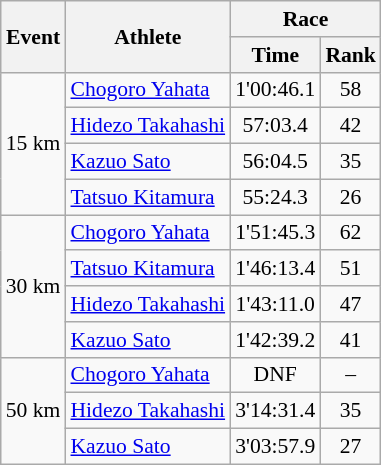<table class="wikitable" border="1" style="font-size:90%">
<tr>
<th rowspan=2>Event</th>
<th rowspan=2>Athlete</th>
<th colspan=2>Race</th>
</tr>
<tr>
<th>Time</th>
<th>Rank</th>
</tr>
<tr>
<td rowspan=4>15 km</td>
<td><a href='#'>Chogoro Yahata</a></td>
<td align=center>1'00:46.1</td>
<td align=center>58</td>
</tr>
<tr>
<td><a href='#'>Hidezo Takahashi</a></td>
<td align=center>57:03.4</td>
<td align=center>42</td>
</tr>
<tr>
<td><a href='#'>Kazuo Sato</a></td>
<td align=center>56:04.5</td>
<td align=center>35</td>
</tr>
<tr>
<td><a href='#'>Tatsuo Kitamura</a></td>
<td align=center>55:24.3</td>
<td align=center>26</td>
</tr>
<tr>
<td rowspan=4>30 km</td>
<td><a href='#'>Chogoro Yahata</a></td>
<td align=center>1'51:45.3</td>
<td align=center>62</td>
</tr>
<tr>
<td><a href='#'>Tatsuo Kitamura</a></td>
<td align=center>1'46:13.4</td>
<td align=center>51</td>
</tr>
<tr>
<td><a href='#'>Hidezo Takahashi</a></td>
<td align=center>1'43:11.0</td>
<td align=center>47</td>
</tr>
<tr>
<td><a href='#'>Kazuo Sato</a></td>
<td align=center>1'42:39.2</td>
<td align=center>41</td>
</tr>
<tr>
<td rowspan=3>50 km</td>
<td><a href='#'>Chogoro Yahata</a></td>
<td align=center>DNF</td>
<td align=center>–</td>
</tr>
<tr>
<td><a href='#'>Hidezo Takahashi</a></td>
<td align=center>3'14:31.4</td>
<td align=center>35</td>
</tr>
<tr>
<td><a href='#'>Kazuo Sato</a></td>
<td align=center>3'03:57.9</td>
<td align=center>27</td>
</tr>
</table>
